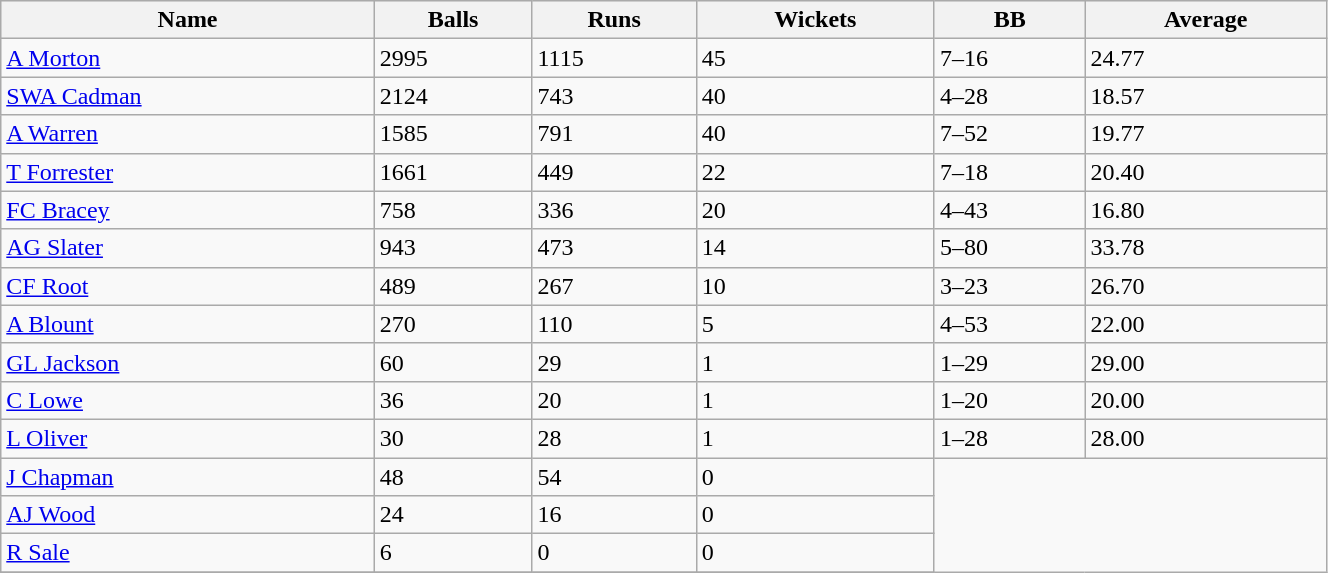<table class="wikitable sortable" width="70%">
<tr bgcolor="#efefef">
<th>Name</th>
<th>Balls</th>
<th>Runs</th>
<th>Wickets</th>
<th>BB</th>
<th>Average</th>
</tr>
<tr>
<td><a href='#'>A Morton</a></td>
<td>2995</td>
<td>1115</td>
<td>45</td>
<td>7–16</td>
<td>24.77</td>
</tr>
<tr>
<td><a href='#'>SWA Cadman</a></td>
<td>2124</td>
<td>743</td>
<td>40</td>
<td>4–28</td>
<td>18.57</td>
</tr>
<tr>
<td><a href='#'>A Warren</a></td>
<td>1585</td>
<td>791</td>
<td>40</td>
<td>7–52</td>
<td>19.77</td>
</tr>
<tr>
<td><a href='#'>T Forrester</a></td>
<td>1661</td>
<td>449</td>
<td>22</td>
<td>7–18</td>
<td>20.40</td>
</tr>
<tr>
<td><a href='#'>FC Bracey</a></td>
<td>758</td>
<td>336</td>
<td>20</td>
<td>4–43</td>
<td>16.80</td>
</tr>
<tr>
<td><a href='#'>AG Slater</a></td>
<td>943</td>
<td>473</td>
<td>14</td>
<td>5–80</td>
<td>33.78</td>
</tr>
<tr>
<td><a href='#'>CF Root</a></td>
<td>489</td>
<td>267</td>
<td>10</td>
<td>3–23</td>
<td>26.70</td>
</tr>
<tr>
<td><a href='#'>A Blount</a></td>
<td>270</td>
<td>110</td>
<td>5</td>
<td>4–53</td>
<td>22.00</td>
</tr>
<tr>
<td><a href='#'>GL Jackson</a></td>
<td>60</td>
<td>29</td>
<td>1</td>
<td>1–29</td>
<td>29.00</td>
</tr>
<tr>
<td><a href='#'>C Lowe</a></td>
<td>36</td>
<td>20</td>
<td>1</td>
<td>1–20</td>
<td>20.00</td>
</tr>
<tr>
<td><a href='#'>L Oliver</a></td>
<td>30</td>
<td>28</td>
<td>1</td>
<td>1–28</td>
<td>28.00</td>
</tr>
<tr>
<td><a href='#'>J Chapman</a></td>
<td>48</td>
<td>54</td>
<td>0</td>
</tr>
<tr>
<td><a href='#'>AJ Wood</a></td>
<td>24</td>
<td>16</td>
<td>0</td>
</tr>
<tr>
<td><a href='#'>R Sale</a></td>
<td>6</td>
<td>0</td>
<td>0</td>
</tr>
<tr>
</tr>
</table>
